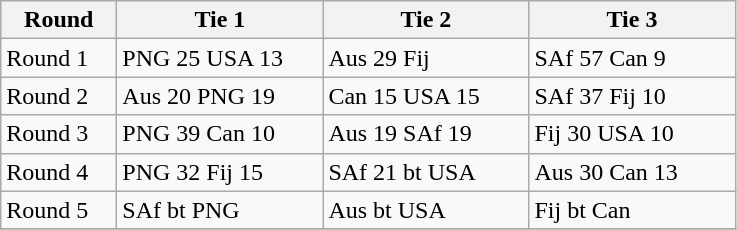<table class="wikitable" style="font-size: 100%">
<tr>
<th width=70>Round</th>
<th width=130>Tie 1</th>
<th width=130>Tie 2</th>
<th width=130>Tie 3</th>
</tr>
<tr>
<td>Round 1</td>
<td>PNG 25 USA 13</td>
<td>Aus 29 Fij</td>
<td>SAf 57 Can 9</td>
</tr>
<tr>
<td>Round 2</td>
<td>Aus 20 PNG 19</td>
<td>Can 15 USA 15</td>
<td>SAf 37 Fij 10</td>
</tr>
<tr>
<td>Round 3</td>
<td>PNG 39 Can 10</td>
<td>Aus 19 SAf 19</td>
<td>Fij 30 USA 10</td>
</tr>
<tr>
<td>Round 4</td>
<td>PNG 32 Fij 15</td>
<td>SAf 21 bt USA</td>
<td>Aus 30 Can 13</td>
</tr>
<tr>
<td>Round 5</td>
<td>SAf bt PNG</td>
<td>Aus bt USA</td>
<td>Fij bt Can</td>
</tr>
<tr>
</tr>
</table>
